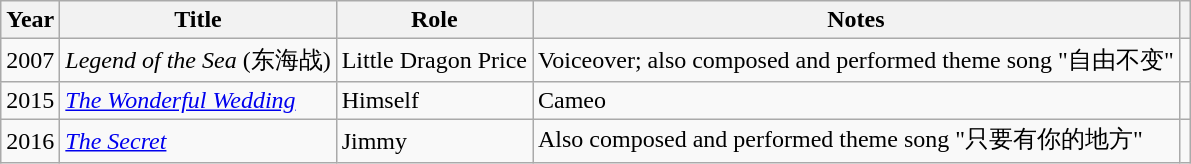<table class="wikitable sortable">
<tr>
<th>Year</th>
<th>Title</th>
<th>Role</th>
<th class=unsortable>Notes</th>
<th class="unsortable"></th>
</tr>
<tr>
<td>2007</td>
<td><em>Legend of the Sea</em> (东海战)</td>
<td>Little Dragon Price</td>
<td>Voiceover; also composed and performed theme song "自由不变"</td>
<td><em></em></td>
</tr>
<tr>
<td>2015</td>
<td><em><a href='#'>The Wonderful Wedding</a></em></td>
<td>Himself</td>
<td>Cameo</td>
<td></td>
</tr>
<tr>
<td>2016</td>
<td><em><a href='#'>The Secret</a></em></td>
<td>Jimmy</td>
<td>Also composed and performed theme song "只要有你的地方"</td>
<td></td>
</tr>
</table>
